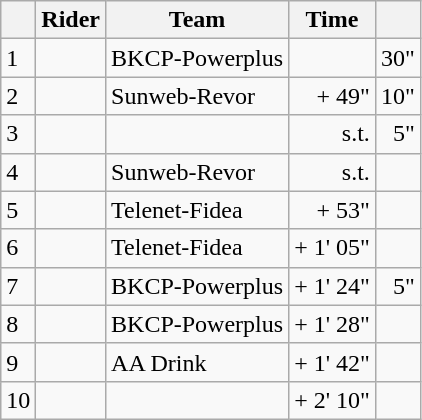<table class="wikitable">
<tr>
<th></th>
<th>Rider</th>
<th>Team</th>
<th>Time</th>
<th></th>
</tr>
<tr>
<td>1</td>
<td></td>
<td>BKCP-Powerplus</td>
<td align="right"></td>
<td align="right">30"</td>
</tr>
<tr>
<td>2</td>
<td></td>
<td>Sunweb-Revor</td>
<td align="right">+ 49"</td>
<td align="right">10"</td>
</tr>
<tr>
<td>3</td>
<td></td>
<td></td>
<td align="right">s.t.</td>
<td align="right">5"</td>
</tr>
<tr>
<td>4</td>
<td></td>
<td>Sunweb-Revor</td>
<td align="right">s.t.</td>
<td align="right"></td>
</tr>
<tr>
<td>5</td>
<td></td>
<td>Telenet-Fidea</td>
<td align="right">+ 53"</td>
<td align="right"></td>
</tr>
<tr>
<td>6</td>
<td></td>
<td>Telenet-Fidea</td>
<td align="right">+ 1' 05"</td>
<td></td>
</tr>
<tr>
<td>7</td>
<td></td>
<td>BKCP-Powerplus</td>
<td align="right">+ 1' 24"</td>
<td align="right">5"</td>
</tr>
<tr>
<td>8</td>
<td></td>
<td>BKCP-Powerplus</td>
<td align="right">+ 1' 28"</td>
<td></td>
</tr>
<tr>
<td>9</td>
<td></td>
<td>AA Drink</td>
<td align="right">+ 1' 42"</td>
<td></td>
</tr>
<tr>
<td>10</td>
<td></td>
<td></td>
<td align="right">+ 2' 10"</td>
<td></td>
</tr>
</table>
